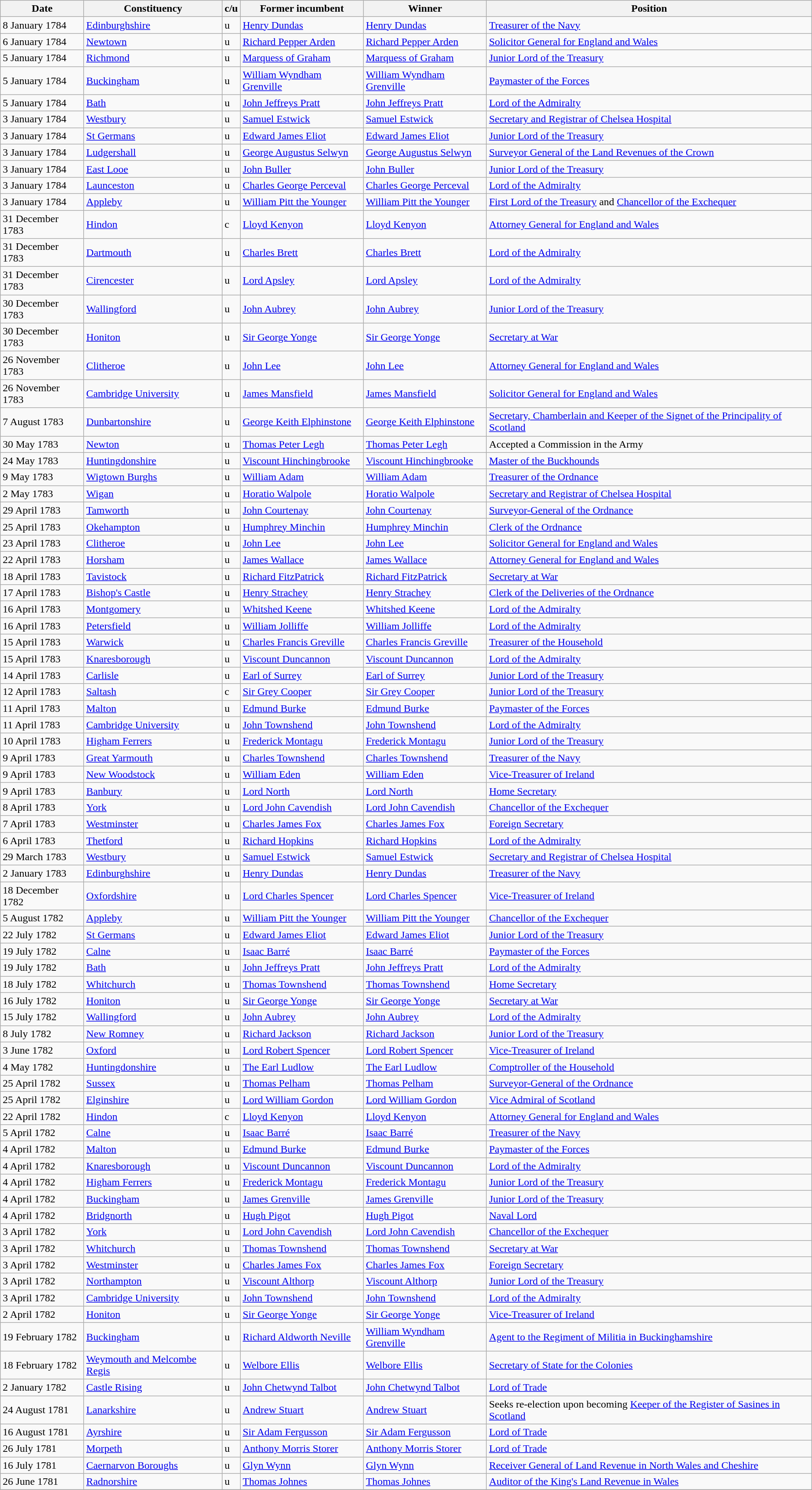<table class="wikitable">
<tr>
<th>Date</th>
<th>Constituency</th>
<th>c/u</th>
<th>Former incumbent</th>
<th>Winner</th>
<th>Position</th>
</tr>
<tr>
<td>8 January 1784</td>
<td><a href='#'>Edinburghshire</a></td>
<td>u</td>
<td><a href='#'>Henry Dundas</a></td>
<td><a href='#'>Henry Dundas</a></td>
<td><a href='#'>Treasurer of the Navy</a></td>
</tr>
<tr>
<td>6 January 1784</td>
<td><a href='#'>Newtown</a></td>
<td>u</td>
<td><a href='#'>Richard Pepper Arden</a></td>
<td><a href='#'>Richard Pepper Arden</a></td>
<td><a href='#'>Solicitor General for England and Wales</a></td>
</tr>
<tr>
<td>5 January 1784</td>
<td><a href='#'>Richmond</a></td>
<td>u</td>
<td><a href='#'>Marquess of Graham</a></td>
<td><a href='#'>Marquess of Graham</a></td>
<td><a href='#'>Junior Lord of the Treasury</a></td>
</tr>
<tr>
<td>5 January 1784</td>
<td><a href='#'>Buckingham</a></td>
<td>u</td>
<td><a href='#'>William Wyndham Grenville</a></td>
<td><a href='#'>William Wyndham Grenville</a></td>
<td><a href='#'>Paymaster of the Forces</a></td>
</tr>
<tr>
<td>5 January 1784</td>
<td><a href='#'>Bath</a></td>
<td>u</td>
<td><a href='#'>John Jeffreys Pratt</a></td>
<td><a href='#'>John Jeffreys Pratt</a></td>
<td><a href='#'>Lord of the Admiralty</a></td>
</tr>
<tr>
<td>3 January 1784</td>
<td><a href='#'>Westbury</a></td>
<td>u</td>
<td><a href='#'>Samuel Estwick</a></td>
<td><a href='#'>Samuel Estwick</a></td>
<td><a href='#'>Secretary and Registrar of Chelsea Hospital</a></td>
</tr>
<tr>
<td>3 January 1784</td>
<td><a href='#'>St Germans</a></td>
<td>u</td>
<td><a href='#'>Edward James Eliot</a></td>
<td><a href='#'>Edward James Eliot</a></td>
<td><a href='#'>Junior Lord of the Treasury</a></td>
</tr>
<tr>
<td>3 January 1784</td>
<td><a href='#'>Ludgershall</a></td>
<td>u</td>
<td><a href='#'>George Augustus Selwyn</a></td>
<td><a href='#'>George Augustus Selwyn</a></td>
<td><a href='#'>Surveyor General of the Land Revenues of the Crown</a></td>
</tr>
<tr>
<td>3 January 1784</td>
<td><a href='#'>East Looe</a></td>
<td>u</td>
<td><a href='#'>John Buller</a></td>
<td><a href='#'>John Buller</a></td>
<td><a href='#'>Junior Lord of the Treasury</a></td>
</tr>
<tr>
<td>3 January 1784</td>
<td><a href='#'>Launceston</a></td>
<td>u</td>
<td><a href='#'>Charles George Perceval</a></td>
<td><a href='#'>Charles George Perceval</a></td>
<td><a href='#'>Lord of the Admiralty</a></td>
</tr>
<tr>
<td>3 January 1784</td>
<td><a href='#'>Appleby</a></td>
<td>u</td>
<td><a href='#'>William Pitt the Younger</a></td>
<td><a href='#'>William Pitt the Younger</a></td>
<td><a href='#'>First Lord of the Treasury</a> and <a href='#'>Chancellor of the Exchequer</a></td>
</tr>
<tr>
<td>31 December 1783</td>
<td><a href='#'>Hindon</a></td>
<td>c</td>
<td><a href='#'>Lloyd Kenyon</a></td>
<td><a href='#'>Lloyd Kenyon</a></td>
<td><a href='#'>Attorney General for England and Wales</a></td>
</tr>
<tr>
<td>31 December 1783</td>
<td><a href='#'>Dartmouth</a></td>
<td>u</td>
<td><a href='#'>Charles Brett</a></td>
<td><a href='#'>Charles Brett</a></td>
<td><a href='#'>Lord of the Admiralty</a></td>
</tr>
<tr>
<td>31 December 1783</td>
<td><a href='#'>Cirencester</a></td>
<td>u</td>
<td><a href='#'>Lord Apsley</a></td>
<td><a href='#'>Lord Apsley</a></td>
<td><a href='#'>Lord of the Admiralty</a></td>
</tr>
<tr>
<td>30 December 1783</td>
<td><a href='#'>Wallingford</a></td>
<td>u</td>
<td><a href='#'>John Aubrey</a></td>
<td><a href='#'>John Aubrey</a></td>
<td><a href='#'>Junior Lord of the Treasury</a></td>
</tr>
<tr>
<td>30 December 1783</td>
<td><a href='#'>Honiton</a></td>
<td>u</td>
<td><a href='#'>Sir George Yonge</a></td>
<td><a href='#'>Sir George Yonge</a></td>
<td><a href='#'>Secretary at War</a></td>
</tr>
<tr>
<td>26 November 1783</td>
<td><a href='#'>Clitheroe</a></td>
<td>u</td>
<td><a href='#'>John Lee</a></td>
<td><a href='#'>John Lee</a></td>
<td><a href='#'>Attorney General for England and Wales</a></td>
</tr>
<tr>
<td>26 November 1783</td>
<td><a href='#'>Cambridge University</a></td>
<td>u</td>
<td><a href='#'>James Mansfield</a></td>
<td><a href='#'>James Mansfield</a></td>
<td><a href='#'>Solicitor General for England and Wales</a></td>
</tr>
<tr>
<td>7 August 1783</td>
<td><a href='#'>Dunbartonshire</a></td>
<td>u</td>
<td><a href='#'>George Keith Elphinstone</a></td>
<td><a href='#'>George Keith Elphinstone</a></td>
<td><a href='#'>Secretary, Chamberlain and Keeper of the Signet of the Principality of Scotland</a></td>
</tr>
<tr>
<td>30 May 1783</td>
<td><a href='#'>Newton</a></td>
<td>u</td>
<td><a href='#'>Thomas Peter Legh</a></td>
<td><a href='#'>Thomas Peter Legh</a></td>
<td>Accepted a Commission in the Army</td>
</tr>
<tr>
<td>24 May 1783</td>
<td><a href='#'>Huntingdonshire</a></td>
<td>u</td>
<td><a href='#'>Viscount Hinchingbrooke</a></td>
<td><a href='#'>Viscount Hinchingbrooke</a></td>
<td><a href='#'>Master of the Buckhounds</a></td>
</tr>
<tr>
<td>9 May 1783</td>
<td><a href='#'>Wigtown Burghs</a></td>
<td>u</td>
<td><a href='#'>William Adam</a></td>
<td><a href='#'>William Adam</a></td>
<td><a href='#'>Treasurer of the Ordnance</a></td>
</tr>
<tr>
<td>2 May 1783</td>
<td><a href='#'>Wigan</a></td>
<td>u</td>
<td><a href='#'>Horatio Walpole</a></td>
<td><a href='#'>Horatio Walpole</a></td>
<td><a href='#'>Secretary and Registrar of Chelsea Hospital</a></td>
</tr>
<tr>
<td>29 April 1783</td>
<td><a href='#'>Tamworth</a></td>
<td>u</td>
<td><a href='#'>John Courtenay</a></td>
<td><a href='#'>John Courtenay</a></td>
<td><a href='#'>Surveyor-General of the Ordnance</a></td>
</tr>
<tr>
<td>25 April 1783</td>
<td><a href='#'>Okehampton</a></td>
<td>u</td>
<td><a href='#'>Humphrey Minchin</a></td>
<td><a href='#'>Humphrey Minchin</a></td>
<td><a href='#'>Clerk of the Ordnance</a></td>
</tr>
<tr>
<td>23 April 1783</td>
<td><a href='#'>Clitheroe</a></td>
<td>u</td>
<td><a href='#'>John Lee</a></td>
<td><a href='#'>John Lee</a></td>
<td><a href='#'>Solicitor General for England and Wales</a></td>
</tr>
<tr>
<td>22 April 1783</td>
<td><a href='#'>Horsham</a></td>
<td>u</td>
<td><a href='#'>James Wallace</a></td>
<td><a href='#'>James Wallace</a></td>
<td><a href='#'>Attorney General for England and Wales</a></td>
</tr>
<tr>
<td>18 April 1783</td>
<td><a href='#'>Tavistock</a></td>
<td>u</td>
<td><a href='#'>Richard FitzPatrick</a></td>
<td><a href='#'>Richard FitzPatrick</a></td>
<td><a href='#'>Secretary at War</a></td>
</tr>
<tr>
<td>17 April 1783</td>
<td><a href='#'>Bishop's Castle</a></td>
<td>u</td>
<td><a href='#'>Henry Strachey</a></td>
<td><a href='#'>Henry Strachey</a></td>
<td><a href='#'>Clerk of the Deliveries of the Ordnance</a></td>
</tr>
<tr>
<td>16 April 1783</td>
<td><a href='#'>Montgomery</a></td>
<td>u</td>
<td><a href='#'>Whitshed Keene</a></td>
<td><a href='#'>Whitshed Keene</a></td>
<td><a href='#'>Lord of the Admiralty</a></td>
</tr>
<tr>
<td>16 April 1783</td>
<td><a href='#'>Petersfield</a></td>
<td>u</td>
<td><a href='#'>William Jolliffe</a></td>
<td><a href='#'>William Jolliffe</a></td>
<td><a href='#'>Lord of the Admiralty</a></td>
</tr>
<tr>
<td>15 April 1783</td>
<td><a href='#'>Warwick</a></td>
<td>u</td>
<td><a href='#'>Charles Francis Greville</a></td>
<td><a href='#'>Charles Francis Greville</a></td>
<td><a href='#'>Treasurer of the Household</a></td>
</tr>
<tr>
<td>15 April 1783</td>
<td><a href='#'>Knaresborough</a></td>
<td>u</td>
<td><a href='#'>Viscount Duncannon</a></td>
<td><a href='#'>Viscount Duncannon</a></td>
<td><a href='#'>Lord of the Admiralty</a></td>
</tr>
<tr>
<td>14 April 1783</td>
<td><a href='#'>Carlisle</a></td>
<td>u</td>
<td><a href='#'>Earl of Surrey</a></td>
<td><a href='#'>Earl of Surrey</a></td>
<td><a href='#'>Junior Lord of the Treasury</a></td>
</tr>
<tr>
<td>12 April 1783</td>
<td><a href='#'>Saltash</a></td>
<td>c</td>
<td><a href='#'>Sir Grey Cooper</a></td>
<td><a href='#'>Sir Grey Cooper</a></td>
<td><a href='#'>Junior Lord of the Treasury</a></td>
</tr>
<tr>
<td>11 April 1783</td>
<td><a href='#'>Malton</a></td>
<td>u</td>
<td><a href='#'>Edmund Burke</a></td>
<td><a href='#'>Edmund Burke</a></td>
<td><a href='#'>Paymaster of the Forces</a></td>
</tr>
<tr>
<td>11 April 1783</td>
<td><a href='#'>Cambridge University</a></td>
<td>u</td>
<td><a href='#'>John Townshend</a></td>
<td><a href='#'>John Townshend</a></td>
<td><a href='#'>Lord of the Admiralty</a></td>
</tr>
<tr>
<td>10 April 1783</td>
<td><a href='#'>Higham Ferrers</a></td>
<td>u</td>
<td><a href='#'>Frederick Montagu</a></td>
<td><a href='#'>Frederick Montagu</a></td>
<td><a href='#'>Junior Lord of the Treasury</a></td>
</tr>
<tr>
<td>9 April 1783</td>
<td><a href='#'>Great Yarmouth</a></td>
<td>u</td>
<td><a href='#'>Charles Townshend</a></td>
<td><a href='#'>Charles Townshend</a></td>
<td><a href='#'>Treasurer of the Navy</a></td>
</tr>
<tr>
<td>9 April 1783</td>
<td><a href='#'>New Woodstock</a></td>
<td>u</td>
<td><a href='#'>William Eden</a></td>
<td><a href='#'>William Eden</a></td>
<td><a href='#'>Vice-Treasurer of Ireland</a></td>
</tr>
<tr>
<td>9 April 1783</td>
<td><a href='#'>Banbury</a></td>
<td>u</td>
<td><a href='#'>Lord North</a></td>
<td><a href='#'>Lord North</a></td>
<td><a href='#'>Home Secretary</a></td>
</tr>
<tr>
<td>8 April 1783</td>
<td><a href='#'>York</a></td>
<td>u</td>
<td><a href='#'>Lord John Cavendish</a></td>
<td><a href='#'>Lord John Cavendish</a></td>
<td><a href='#'>Chancellor of the Exchequer</a></td>
</tr>
<tr>
<td>7 April 1783</td>
<td><a href='#'>Westminster</a></td>
<td>u</td>
<td><a href='#'>Charles James Fox</a></td>
<td><a href='#'>Charles James Fox</a></td>
<td><a href='#'>Foreign Secretary</a></td>
</tr>
<tr>
<td>6 April 1783</td>
<td><a href='#'>Thetford</a></td>
<td>u</td>
<td><a href='#'>Richard Hopkins</a></td>
<td><a href='#'>Richard Hopkins</a></td>
<td><a href='#'>Lord of the Admiralty</a></td>
</tr>
<tr>
<td>29 March 1783</td>
<td><a href='#'>Westbury</a></td>
<td>u</td>
<td><a href='#'>Samuel Estwick</a></td>
<td><a href='#'>Samuel Estwick</a></td>
<td><a href='#'>Secretary and Registrar of Chelsea Hospital</a></td>
</tr>
<tr>
<td>2 January 1783</td>
<td><a href='#'>Edinburghshire</a></td>
<td>u</td>
<td><a href='#'>Henry Dundas</a></td>
<td><a href='#'>Henry Dundas</a></td>
<td><a href='#'>Treasurer of the Navy</a></td>
</tr>
<tr>
<td>18 December 1782</td>
<td><a href='#'>Oxfordshire</a></td>
<td>u</td>
<td><a href='#'>Lord Charles Spencer</a></td>
<td><a href='#'>Lord Charles Spencer</a></td>
<td><a href='#'>Vice-Treasurer of Ireland</a></td>
</tr>
<tr>
<td>5 August 1782</td>
<td><a href='#'>Appleby</a></td>
<td>u</td>
<td><a href='#'>William Pitt the Younger</a></td>
<td><a href='#'>William Pitt the Younger</a></td>
<td><a href='#'>Chancellor of the Exchequer</a></td>
</tr>
<tr>
<td>22 July 1782</td>
<td><a href='#'>St Germans</a></td>
<td>u</td>
<td><a href='#'>Edward James Eliot</a></td>
<td><a href='#'>Edward James Eliot</a></td>
<td><a href='#'>Junior Lord of the Treasury</a></td>
</tr>
<tr>
<td>19 July 1782</td>
<td><a href='#'>Calne</a></td>
<td>u</td>
<td><a href='#'>Isaac Barré</a></td>
<td><a href='#'>Isaac Barré</a></td>
<td><a href='#'>Paymaster of the Forces</a></td>
</tr>
<tr>
<td>19 July 1782</td>
<td><a href='#'>Bath</a></td>
<td>u</td>
<td><a href='#'>John Jeffreys Pratt</a></td>
<td><a href='#'>John Jeffreys Pratt</a></td>
<td><a href='#'>Lord of the Admiralty</a></td>
</tr>
<tr>
<td>18 July 1782</td>
<td><a href='#'>Whitchurch</a></td>
<td>u</td>
<td><a href='#'>Thomas Townshend</a></td>
<td><a href='#'>Thomas Townshend</a></td>
<td><a href='#'>Home Secretary</a></td>
</tr>
<tr>
<td>16 July 1782</td>
<td><a href='#'>Honiton</a></td>
<td>u</td>
<td><a href='#'>Sir George Yonge</a></td>
<td><a href='#'>Sir George Yonge</a></td>
<td><a href='#'>Secretary at War</a></td>
</tr>
<tr>
<td>15 July 1782</td>
<td><a href='#'>Wallingford</a></td>
<td>u</td>
<td><a href='#'>John Aubrey</a></td>
<td><a href='#'>John Aubrey</a></td>
<td><a href='#'>Lord of the Admiralty</a></td>
</tr>
<tr>
<td>8 July 1782</td>
<td><a href='#'>New Romney</a></td>
<td>u</td>
<td><a href='#'>Richard Jackson</a></td>
<td><a href='#'>Richard Jackson</a></td>
<td><a href='#'>Junior Lord of the Treasury</a></td>
</tr>
<tr>
<td>3 June 1782</td>
<td><a href='#'>Oxford</a></td>
<td>u</td>
<td><a href='#'>Lord Robert Spencer</a></td>
<td><a href='#'>Lord Robert Spencer</a></td>
<td><a href='#'>Vice-Treasurer of Ireland</a></td>
</tr>
<tr>
<td>4 May 1782</td>
<td><a href='#'>Huntingdonshire</a></td>
<td>u</td>
<td><a href='#'>The Earl Ludlow</a></td>
<td><a href='#'>The Earl Ludlow</a></td>
<td><a href='#'>Comptroller of the Household</a></td>
</tr>
<tr>
<td>25 April 1782</td>
<td><a href='#'>Sussex</a></td>
<td>u</td>
<td><a href='#'>Thomas Pelham</a></td>
<td><a href='#'>Thomas Pelham</a></td>
<td><a href='#'>Surveyor-General of the Ordnance</a></td>
</tr>
<tr>
<td>25 April 1782</td>
<td><a href='#'>Elginshire</a></td>
<td>u</td>
<td><a href='#'>Lord William Gordon</a></td>
<td><a href='#'>Lord William Gordon</a></td>
<td><a href='#'>Vice Admiral of Scotland</a></td>
</tr>
<tr>
<td>22 April 1782</td>
<td><a href='#'>Hindon</a></td>
<td>c</td>
<td><a href='#'>Lloyd Kenyon</a></td>
<td><a href='#'>Lloyd Kenyon</a></td>
<td><a href='#'>Attorney General for England and Wales</a></td>
</tr>
<tr>
<td>5 April 1782</td>
<td><a href='#'>Calne</a></td>
<td>u</td>
<td><a href='#'>Isaac Barré</a></td>
<td><a href='#'>Isaac Barré</a></td>
<td><a href='#'>Treasurer of the Navy</a></td>
</tr>
<tr>
<td>4 April 1782</td>
<td><a href='#'>Malton</a></td>
<td>u</td>
<td><a href='#'>Edmund Burke</a></td>
<td><a href='#'>Edmund Burke</a></td>
<td><a href='#'>Paymaster of the Forces</a></td>
</tr>
<tr>
<td>4 April 1782</td>
<td><a href='#'>Knaresborough</a></td>
<td>u</td>
<td><a href='#'>Viscount Duncannon</a></td>
<td><a href='#'>Viscount Duncannon</a></td>
<td><a href='#'>Lord of the Admiralty</a></td>
</tr>
<tr>
<td>4 April 1782</td>
<td><a href='#'>Higham Ferrers</a></td>
<td>u</td>
<td><a href='#'>Frederick Montagu</a></td>
<td><a href='#'>Frederick Montagu</a></td>
<td><a href='#'>Junior Lord of the Treasury</a></td>
</tr>
<tr>
<td>4 April 1782</td>
<td><a href='#'>Buckingham</a></td>
<td>u</td>
<td><a href='#'>James Grenville</a></td>
<td><a href='#'>James Grenville</a></td>
<td><a href='#'>Junior Lord of the Treasury</a></td>
</tr>
<tr>
<td>4 April 1782</td>
<td><a href='#'>Bridgnorth</a></td>
<td>u</td>
<td><a href='#'>Hugh Pigot</a></td>
<td><a href='#'>Hugh Pigot</a></td>
<td><a href='#'>Naval Lord</a></td>
</tr>
<tr>
<td>3 April 1782</td>
<td><a href='#'>York</a></td>
<td>u</td>
<td><a href='#'>Lord John Cavendish</a></td>
<td><a href='#'>Lord John Cavendish</a></td>
<td><a href='#'>Chancellor of the Exchequer</a></td>
</tr>
<tr>
<td>3 April 1782</td>
<td><a href='#'>Whitchurch</a></td>
<td>u</td>
<td><a href='#'>Thomas Townshend</a></td>
<td><a href='#'>Thomas Townshend</a></td>
<td><a href='#'>Secretary at War</a></td>
</tr>
<tr>
<td>3 April 1782</td>
<td><a href='#'>Westminster</a></td>
<td>u</td>
<td><a href='#'>Charles James Fox</a></td>
<td><a href='#'>Charles James Fox</a></td>
<td><a href='#'>Foreign Secretary</a></td>
</tr>
<tr>
<td>3 April 1782</td>
<td><a href='#'>Northampton</a></td>
<td>u</td>
<td><a href='#'>Viscount Althorp</a></td>
<td><a href='#'>Viscount Althorp</a></td>
<td><a href='#'>Junior Lord of the Treasury</a></td>
</tr>
<tr>
<td>3 April 1782</td>
<td><a href='#'>Cambridge University</a></td>
<td>u</td>
<td><a href='#'>John Townshend</a></td>
<td><a href='#'>John Townshend</a></td>
<td><a href='#'>Lord of the Admiralty</a></td>
</tr>
<tr>
<td>2 April 1782</td>
<td><a href='#'>Honiton</a></td>
<td>u</td>
<td><a href='#'>Sir George Yonge</a></td>
<td><a href='#'>Sir George Yonge</a></td>
<td><a href='#'>Vice-Treasurer of Ireland</a></td>
</tr>
<tr>
<td>19 February 1782</td>
<td><a href='#'>Buckingham</a></td>
<td>u</td>
<td><a href='#'>Richard Aldworth Neville</a></td>
<td><a href='#'>William Wyndham Grenville</a></td>
<td><a href='#'>Agent to the Regiment of Militia in Buckinghamshire</a></td>
</tr>
<tr>
<td>18 February 1782</td>
<td><a href='#'>Weymouth and Melcombe Regis</a></td>
<td>u</td>
<td><a href='#'>Welbore Ellis</a></td>
<td><a href='#'>Welbore Ellis</a></td>
<td><a href='#'>Secretary of State for the Colonies</a></td>
</tr>
<tr>
<td>2 January 1782</td>
<td><a href='#'>Castle Rising</a></td>
<td>u</td>
<td><a href='#'>John Chetwynd Talbot</a></td>
<td><a href='#'>John Chetwynd Talbot</a></td>
<td><a href='#'>Lord of Trade</a></td>
</tr>
<tr>
<td>24 August 1781</td>
<td><a href='#'>Lanarkshire</a></td>
<td>u</td>
<td><a href='#'>Andrew Stuart</a></td>
<td><a href='#'>Andrew Stuart</a></td>
<td>Seeks re-election upon becoming <a href='#'>Keeper of the Register of Sasines in Scotland</a></td>
</tr>
<tr>
<td>16 August 1781</td>
<td><a href='#'>Ayrshire</a></td>
<td>u</td>
<td><a href='#'>Sir Adam Fergusson</a></td>
<td><a href='#'>Sir Adam Fergusson</a></td>
<td><a href='#'>Lord of Trade</a></td>
</tr>
<tr>
<td>26 July 1781</td>
<td><a href='#'>Morpeth</a></td>
<td>u</td>
<td><a href='#'>Anthony Morris Storer</a></td>
<td><a href='#'>Anthony Morris Storer</a></td>
<td><a href='#'>Lord of Trade</a></td>
</tr>
<tr>
<td>16 July 1781</td>
<td><a href='#'>Caernarvon Boroughs</a></td>
<td>u</td>
<td><a href='#'>Glyn Wynn</a></td>
<td><a href='#'>Glyn Wynn</a></td>
<td><a href='#'>Receiver General of Land Revenue in North Wales and Cheshire</a></td>
</tr>
<tr>
<td>26 June 1781</td>
<td><a href='#'>Radnorshire</a></td>
<td>u</td>
<td><a href='#'>Thomas Johnes</a></td>
<td><a href='#'>Thomas Johnes</a></td>
<td><a href='#'>Auditor of the King's Land Revenue in Wales</a></td>
</tr>
<tr>
</tr>
</table>
